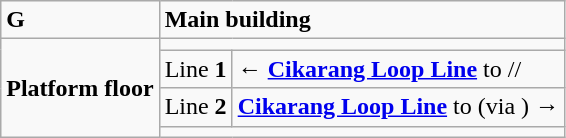<table class="wikitable">
<tr>
<td><strong>G</strong></td>
<td colspan="2"><strong>Main building</strong></td>
</tr>
<tr>
<td rowspan="4"><strong>Platform floor</strong></td>
<td colspan="2"></td>
</tr>
<tr>
<td>Line <strong>1</strong></td>
<td>←   <strong><a href='#'>Cikarang Loop Line</a></strong> to //</td>
</tr>
<tr>
<td>Line <strong>2</strong></td>
<td> <strong><a href='#'>Cikarang Loop Line</a></strong> to  (via )  →</td>
</tr>
<tr>
<td colspan="2"></td>
</tr>
</table>
